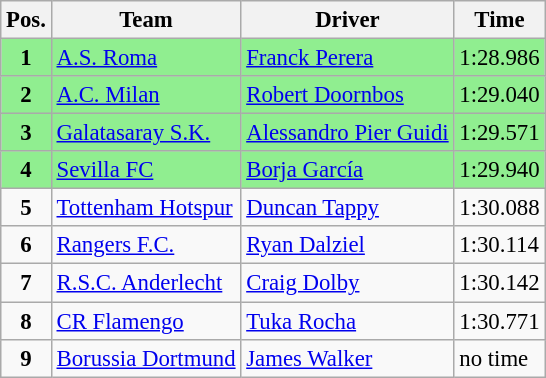<table class=wikitable style="font-size:95%">
<tr>
<th>Pos.</th>
<th>Team</th>
<th>Driver</th>
<th>Time</th>
</tr>
<tr style="background:lightgreen;">
<td align="center"><strong>1</strong></td>
<td> <a href='#'>A.S. Roma</a></td>
<td> <a href='#'>Franck Perera</a></td>
<td>1:28.986</td>
</tr>
<tr style="background:lightgreen;">
<td align="center"><strong>2</strong></td>
<td> <a href='#'>A.C. Milan</a></td>
<td> <a href='#'>Robert Doornbos</a></td>
<td>1:29.040</td>
</tr>
<tr style="background:lightgreen;">
<td align="center"><strong>3</strong></td>
<td> <a href='#'>Galatasaray S.K.</a></td>
<td> <a href='#'>Alessandro Pier Guidi</a></td>
<td>1:29.571</td>
</tr>
<tr style="background:lightgreen;">
<td align="center"><strong>4</strong></td>
<td> <a href='#'>Sevilla FC</a></td>
<td> <a href='#'>Borja García</a></td>
<td>1:29.940</td>
</tr>
<tr>
<td align="center"><strong>5</strong></td>
<td> <a href='#'>Tottenham Hotspur</a></td>
<td> <a href='#'>Duncan Tappy</a></td>
<td>1:30.088</td>
</tr>
<tr>
<td align="center"><strong>6</strong></td>
<td> <a href='#'>Rangers F.C.</a></td>
<td> <a href='#'>Ryan Dalziel</a></td>
<td>1:30.114</td>
</tr>
<tr>
<td align="center"><strong>7</strong></td>
<td> <a href='#'>R.S.C. Anderlecht</a></td>
<td> <a href='#'>Craig Dolby</a></td>
<td>1:30.142</td>
</tr>
<tr>
<td align="center"><strong>8</strong></td>
<td> <a href='#'>CR Flamengo</a></td>
<td> <a href='#'>Tuka Rocha</a></td>
<td>1:30.771</td>
</tr>
<tr>
<td align="center"><strong>9</strong></td>
<td> <a href='#'>Borussia Dortmund</a></td>
<td> <a href='#'>James Walker</a></td>
<td>no time</td>
</tr>
</table>
